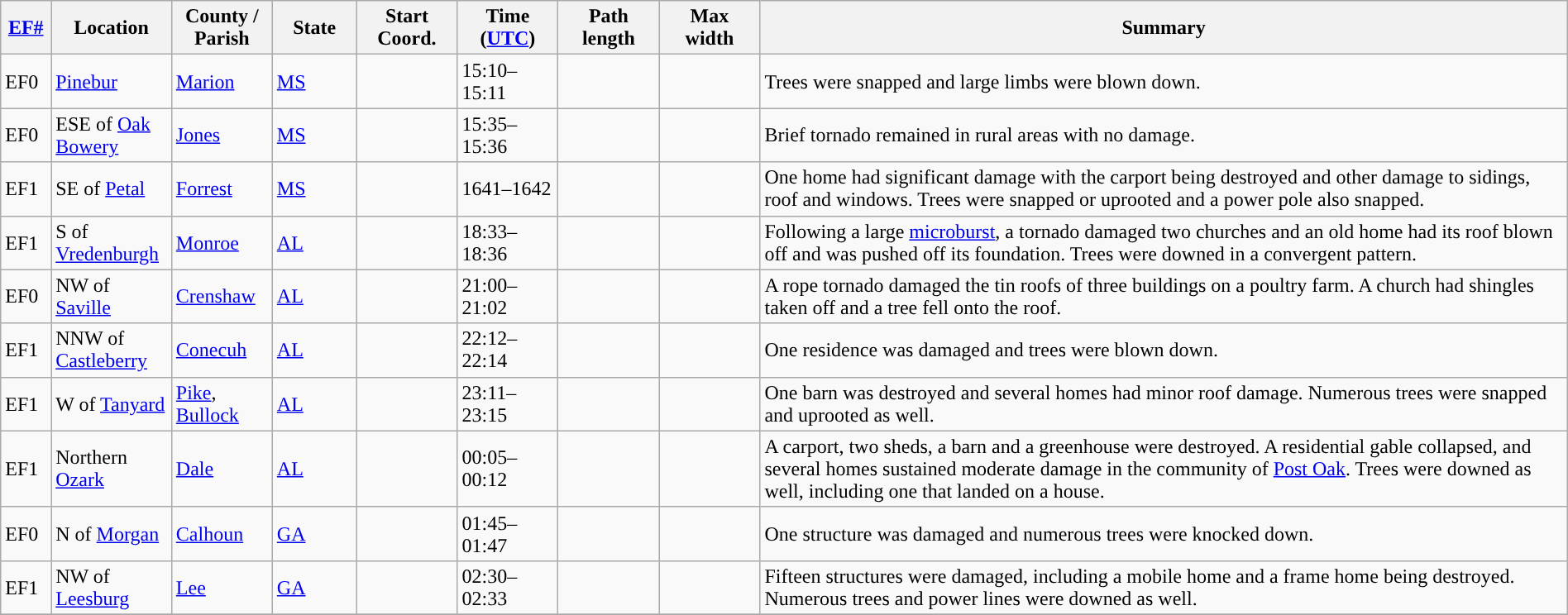<table class="wikitable sortable" style="width:100%;">
<tr>
<th scope="col"  style="width:3%; text-align:center;"><a href='#'>EF#</a></th>
<th scope="col"  style="width:7%; text-align:center;" class="unsortable">Location</th>
<th scope="col"  style="width:6%; text-align:center;" class="unsortable">County / Parish</th>
<th scope="col"  style="width:5%; text-align:center;">State</th>
<th scope="col"  style="width:6%; text-align:center;">Start Coord.</th>
<th scope="col"  style="width:6%; text-align:center;">Time (<a href='#'>UTC</a>)</th>
<th scope="col"  style="width:6%; text-align:center;">Path length</th>
<th scope="col"  style="width:6%; text-align:center;">Max width</th>
<th scope="col" class="unsortable" style="width:48%; text-align:center;">Summary</th>
</tr>
<tr>
<td>EF0</td>
<td><a href='#'>Pinebur</a></td>
<td><a href='#'>Marion</a></td>
<td><a href='#'>MS</a></td>
<td></td>
<td>15:10–15:11</td>
<td></td>
<td></td>
<td>Trees were snapped and large limbs were blown down.</td>
</tr>
<tr>
<td>EF0</td>
<td>ESE of <a href='#'>Oak Bowery</a></td>
<td><a href='#'>Jones</a></td>
<td><a href='#'>MS</a></td>
<td></td>
<td>15:35–15:36</td>
<td></td>
<td></td>
<td>Brief tornado remained in rural areas with no damage.</td>
</tr>
<tr>
<td>EF1</td>
<td>SE of <a href='#'>Petal</a></td>
<td><a href='#'>Forrest</a></td>
<td><a href='#'>MS</a></td>
<td></td>
<td>1641–1642</td>
<td></td>
<td></td>
<td>One home had significant damage with the carport being destroyed and other damage to sidings, roof and windows. Trees were snapped or uprooted and a power pole also snapped.</td>
</tr>
<tr>
<td>EF1</td>
<td>S of <a href='#'>Vredenburgh</a></td>
<td><a href='#'>Monroe</a></td>
<td><a href='#'>AL</a></td>
<td></td>
<td>18:33–18:36</td>
<td></td>
<td></td>
<td>Following a large <a href='#'>microburst</a>, a tornado damaged two churches and an old home had its roof blown off and was pushed off its foundation. Trees were downed in a convergent pattern.</td>
</tr>
<tr>
<td>EF0</td>
<td>NW of <a href='#'>Saville</a></td>
<td><a href='#'>Crenshaw</a></td>
<td><a href='#'>AL</a></td>
<td></td>
<td>21:00–21:02</td>
<td></td>
<td></td>
<td>A rope tornado damaged the tin roofs of three buildings on a poultry farm. A church had shingles taken off and a tree fell onto the roof.</td>
</tr>
<tr>
<td>EF1</td>
<td>NNW of <a href='#'>Castleberry</a></td>
<td><a href='#'>Conecuh</a></td>
<td><a href='#'>AL</a></td>
<td></td>
<td>22:12–22:14</td>
<td></td>
<td></td>
<td>One residence was damaged and trees were blown down.</td>
</tr>
<tr>
<td>EF1</td>
<td>W of <a href='#'>Tanyard</a></td>
<td><a href='#'>Pike</a>, <a href='#'>Bullock</a></td>
<td><a href='#'>AL</a></td>
<td></td>
<td>23:11–23:15</td>
<td></td>
<td></td>
<td>One barn was destroyed and several homes had minor roof damage. Numerous trees were snapped and uprooted as well.</td>
</tr>
<tr>
<td>EF1</td>
<td>Northern <a href='#'>Ozark</a></td>
<td><a href='#'>Dale</a></td>
<td><a href='#'>AL</a></td>
<td></td>
<td>00:05–00:12</td>
<td></td>
<td></td>
<td>A carport, two sheds, a barn and a greenhouse were destroyed. A residential gable collapsed, and several homes sustained moderate damage in the community of <a href='#'>Post Oak</a>. Trees were downed as well, including one that landed on a house.</td>
</tr>
<tr>
<td>EF0</td>
<td>N of <a href='#'>Morgan</a></td>
<td><a href='#'>Calhoun</a></td>
<td><a href='#'>GA</a></td>
<td></td>
<td>01:45–01:47</td>
<td></td>
<td></td>
<td>One structure was damaged and numerous trees were knocked down.</td>
</tr>
<tr>
<td>EF1</td>
<td>NW of <a href='#'>Leesburg</a></td>
<td><a href='#'>Lee</a></td>
<td><a href='#'>GA</a></td>
<td></td>
<td>02:30–02:33</td>
<td></td>
<td></td>
<td>Fifteen structures were damaged, including a mobile home and a frame home being destroyed. Numerous trees and power lines were downed as well.</td>
</tr>
<tr>
</tr>
</table>
